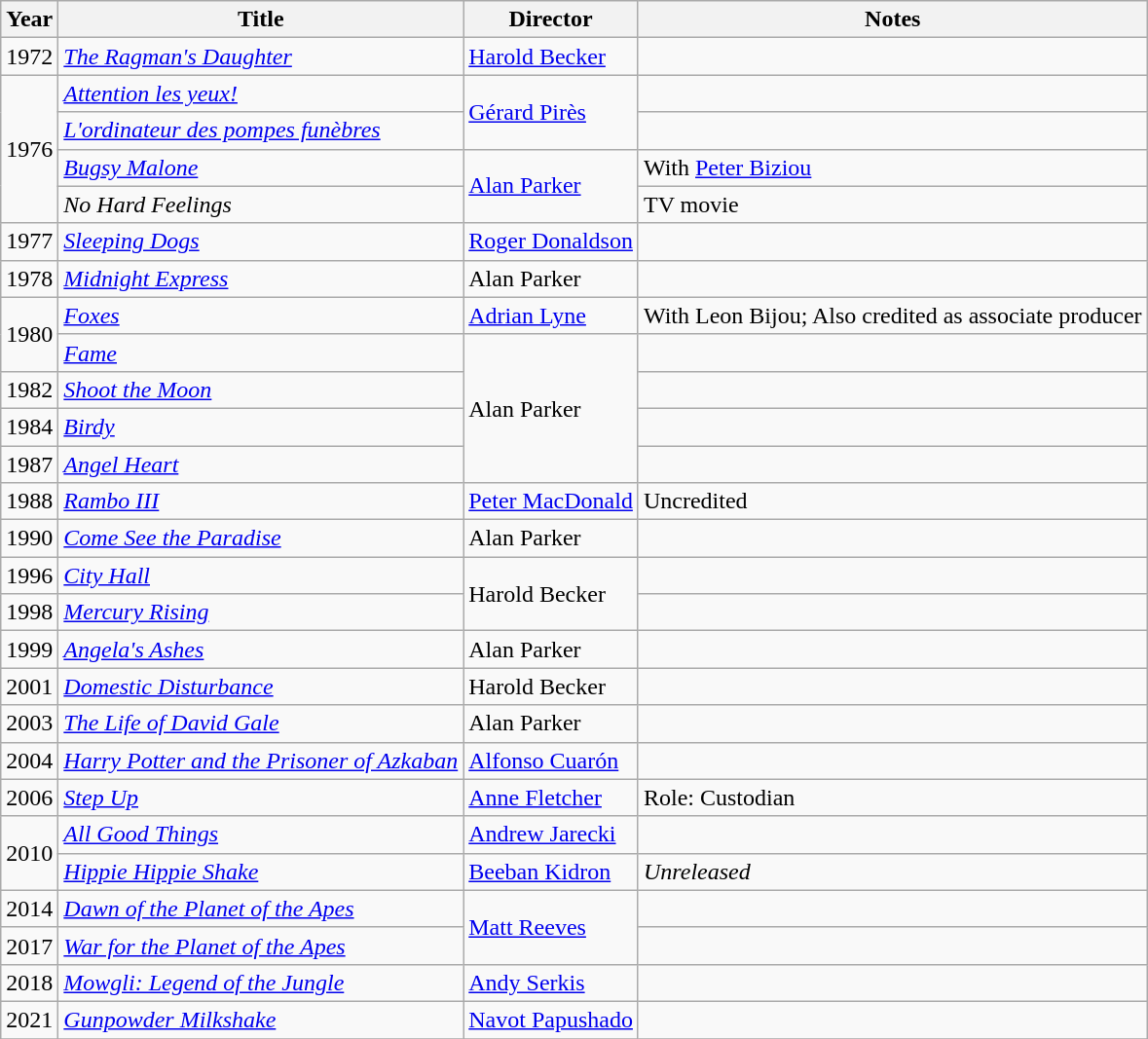<table class="wikitable">
<tr>
<th>Year</th>
<th>Title</th>
<th>Director</th>
<th>Notes</th>
</tr>
<tr>
<td>1972</td>
<td><em><a href='#'>The Ragman's Daughter</a></em></td>
<td><a href='#'>Harold Becker</a></td>
<td></td>
</tr>
<tr>
<td rowspan=4>1976</td>
<td><em><a href='#'>Attention les yeux!</a></em></td>
<td rowspan=2><a href='#'>Gérard Pirès</a></td>
<td></td>
</tr>
<tr>
<td><em><a href='#'>L'ordinateur des pompes funèbres</a></em></td>
<td></td>
</tr>
<tr>
<td><em><a href='#'>Bugsy Malone</a></em></td>
<td rowspan=2><a href='#'>Alan Parker</a></td>
<td>With <a href='#'>Peter Biziou</a></td>
</tr>
<tr>
<td><em>No Hard Feelings</em></td>
<td>TV movie</td>
</tr>
<tr>
<td>1977</td>
<td><em><a href='#'>Sleeping Dogs</a></em></td>
<td><a href='#'>Roger Donaldson</a></td>
<td></td>
</tr>
<tr>
<td>1978</td>
<td><em><a href='#'>Midnight Express</a></em></td>
<td>Alan Parker</td>
<td></td>
</tr>
<tr>
<td rowspan=2>1980</td>
<td><em><a href='#'>Foxes</a></em></td>
<td><a href='#'>Adrian Lyne</a></td>
<td>With Leon Bijou; Also credited as associate producer</td>
</tr>
<tr>
<td><em><a href='#'>Fame</a></em></td>
<td rowspan=4>Alan Parker</td>
<td></td>
</tr>
<tr>
<td>1982</td>
<td><em><a href='#'>Shoot the Moon</a></em></td>
<td></td>
</tr>
<tr>
<td>1984</td>
<td><em><a href='#'>Birdy</a></em></td>
<td></td>
</tr>
<tr>
<td>1987</td>
<td><em><a href='#'>Angel Heart</a></em></td>
<td></td>
</tr>
<tr>
<td>1988</td>
<td><em><a href='#'>Rambo III</a></em></td>
<td><a href='#'>Peter MacDonald</a></td>
<td>Uncredited</td>
</tr>
<tr>
<td>1990</td>
<td><em><a href='#'>Come See the Paradise</a></em></td>
<td>Alan Parker</td>
<td></td>
</tr>
<tr>
<td>1996</td>
<td><em><a href='#'>City Hall</a></em></td>
<td rowspan=2>Harold Becker</td>
<td></td>
</tr>
<tr>
<td>1998</td>
<td><em><a href='#'>Mercury Rising</a></em></td>
<td></td>
</tr>
<tr>
<td>1999</td>
<td><em><a href='#'>Angela's Ashes</a></em></td>
<td>Alan Parker</td>
<td></td>
</tr>
<tr>
<td>2001</td>
<td><em><a href='#'>Domestic Disturbance</a></em></td>
<td>Harold Becker</td>
<td></td>
</tr>
<tr>
<td>2003</td>
<td><em><a href='#'>The Life of David Gale</a></em></td>
<td>Alan Parker</td>
<td></td>
</tr>
<tr>
<td>2004</td>
<td><em><a href='#'>Harry Potter and the Prisoner of Azkaban</a></em></td>
<td><a href='#'>Alfonso Cuarón</a></td>
<td></td>
</tr>
<tr>
<td>2006</td>
<td><em><a href='#'>Step Up</a></em></td>
<td><a href='#'>Anne Fletcher</a></td>
<td>Role: Custodian</td>
</tr>
<tr>
<td rowspan=2>2010</td>
<td><em><a href='#'>All Good Things</a></em></td>
<td><a href='#'>Andrew Jarecki</a></td>
<td></td>
</tr>
<tr>
<td><em><a href='#'>Hippie Hippie Shake</a></em></td>
<td><a href='#'>Beeban Kidron</a></td>
<td><em>Unreleased</em></td>
</tr>
<tr>
<td>2014</td>
<td><em><a href='#'>Dawn of the Planet of the Apes</a></em></td>
<td rowspan=2><a href='#'>Matt Reeves</a></td>
<td></td>
</tr>
<tr>
<td>2017</td>
<td><em><a href='#'>War for the Planet of the Apes</a></em></td>
<td></td>
</tr>
<tr>
<td>2018</td>
<td><em><a href='#'>Mowgli: Legend of the Jungle</a></em></td>
<td><a href='#'>Andy Serkis</a></td>
<td></td>
</tr>
<tr>
<td>2021</td>
<td><em><a href='#'>Gunpowder Milkshake</a></em></td>
<td><a href='#'>Navot Papushado</a></td>
<td></td>
</tr>
<tr>
</tr>
</table>
